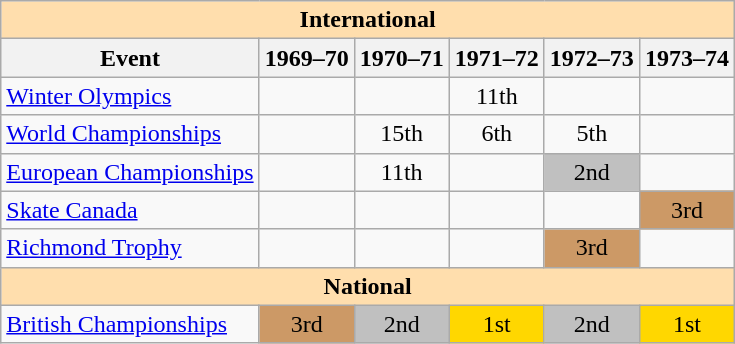<table class="wikitable" style="text-align:center">
<tr>
<th style="background-color: #ffdead; " colspan=6 align=center><strong>International</strong></th>
</tr>
<tr>
<th>Event</th>
<th>1969–70</th>
<th>1970–71</th>
<th>1971–72</th>
<th>1972–73</th>
<th>1973–74</th>
</tr>
<tr>
<td align=left><a href='#'>Winter Olympics</a></td>
<td></td>
<td></td>
<td>11th</td>
<td></td>
<td></td>
</tr>
<tr>
<td align=left><a href='#'>World Championships</a></td>
<td></td>
<td>15th</td>
<td>6th</td>
<td>5th</td>
<td></td>
</tr>
<tr>
<td align=left><a href='#'>European Championships</a></td>
<td></td>
<td>11th</td>
<td></td>
<td bgcolor=silver>2nd</td>
<td></td>
</tr>
<tr>
<td align=left><a href='#'>Skate Canada</a></td>
<td></td>
<td></td>
<td></td>
<td></td>
<td bgcolor=cc9966>3rd</td>
</tr>
<tr>
<td align=left><a href='#'>Richmond Trophy</a></td>
<td></td>
<td></td>
<td></td>
<td bgcolor=cc9966>3rd</td>
<td></td>
</tr>
<tr>
<th style="background-color: #ffdead; " colspan=6 align=center><strong>National</strong></th>
</tr>
<tr>
<td align=left><a href='#'>British Championships</a></td>
<td bgcolor=cc9966>3rd</td>
<td bgcolor=silver>2nd</td>
<td bgcolor=gold>1st</td>
<td bgcolor=silver>2nd</td>
<td bgcolor=gold>1st</td>
</tr>
</table>
